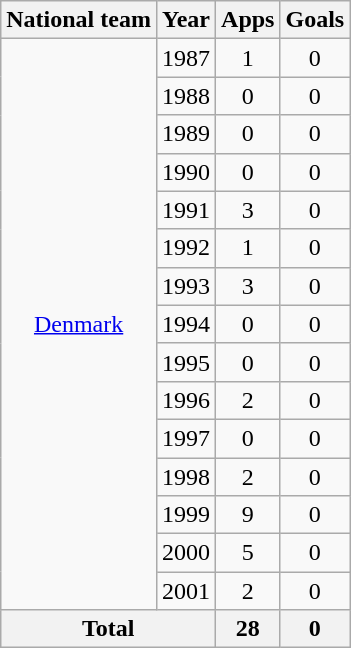<table class="wikitable" style="text-align:center">
<tr>
<th>National team</th>
<th>Year</th>
<th>Apps</th>
<th>Goals</th>
</tr>
<tr>
<td rowspan="15"><a href='#'>Denmark</a></td>
<td>1987</td>
<td>1</td>
<td>0</td>
</tr>
<tr>
<td>1988</td>
<td>0</td>
<td>0</td>
</tr>
<tr>
<td>1989</td>
<td>0</td>
<td>0</td>
</tr>
<tr>
<td>1990</td>
<td>0</td>
<td>0</td>
</tr>
<tr>
<td>1991</td>
<td>3</td>
<td>0</td>
</tr>
<tr>
<td>1992</td>
<td>1</td>
<td>0</td>
</tr>
<tr>
<td>1993</td>
<td>3</td>
<td>0</td>
</tr>
<tr>
<td>1994</td>
<td>0</td>
<td>0</td>
</tr>
<tr>
<td>1995</td>
<td>0</td>
<td>0</td>
</tr>
<tr>
<td>1996</td>
<td>2</td>
<td>0</td>
</tr>
<tr>
<td>1997</td>
<td>0</td>
<td>0</td>
</tr>
<tr>
<td>1998</td>
<td>2</td>
<td>0</td>
</tr>
<tr>
<td>1999</td>
<td>9</td>
<td>0</td>
</tr>
<tr>
<td>2000</td>
<td>5</td>
<td>0</td>
</tr>
<tr>
<td>2001</td>
<td>2</td>
<td>0</td>
</tr>
<tr>
<th colspan="2">Total</th>
<th>28</th>
<th>0</th>
</tr>
</table>
